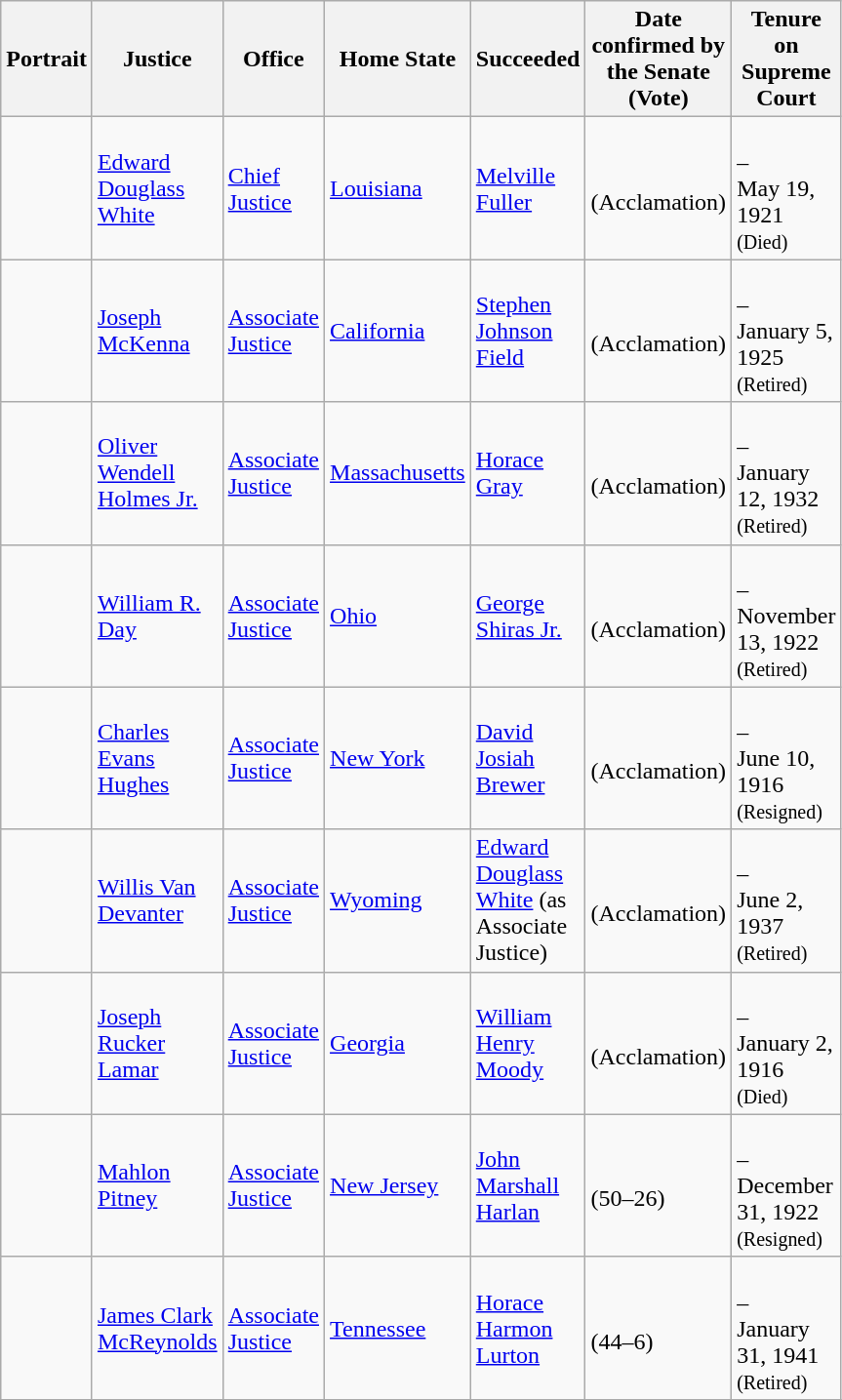<table class="wikitable sortable">
<tr>
<th scope="col" style="width: 10px;">Portrait</th>
<th scope="col" style="width: 10px;">Justice</th>
<th scope="col" style="width: 10px;">Office</th>
<th scope="col" style="width: 10px;">Home State</th>
<th scope="col" style="width: 10px;">Succeeded</th>
<th scope="col" style="width: 10px;">Date confirmed by the Senate<br>(Vote)</th>
<th scope="col" style="width: 10px;">Tenure on Supreme Court</th>
</tr>
<tr>
<td></td>
<td><a href='#'>Edward Douglass White</a></td>
<td><a href='#'>Chief Justice</a></td>
<td><a href='#'>Louisiana</a></td>
<td><a href='#'>Melville Fuller</a></td>
<td><br>(Acclamation)</td>
<td><br>–<br>May 19, 1921<br><small>(Died)</small></td>
</tr>
<tr>
<td></td>
<td><a href='#'>Joseph McKenna</a></td>
<td><a href='#'>Associate Justice</a></td>
<td><a href='#'>California</a></td>
<td><a href='#'>Stephen Johnson Field</a></td>
<td><br>(Acclamation)</td>
<td><br>–<br>January 5, 1925<br><small>(Retired)</small></td>
</tr>
<tr>
<td></td>
<td><a href='#'>Oliver Wendell Holmes Jr.</a></td>
<td><a href='#'>Associate Justice</a></td>
<td><a href='#'>Massachusetts</a></td>
<td><a href='#'>Horace Gray</a></td>
<td><br>(Acclamation)</td>
<td><br>–<br>January 12, 1932<br><small>(Retired)</small></td>
</tr>
<tr>
<td></td>
<td><a href='#'>William R. Day</a></td>
<td><a href='#'>Associate Justice</a></td>
<td><a href='#'>Ohio</a></td>
<td><a href='#'>George Shiras Jr.</a></td>
<td><br>(Acclamation)</td>
<td><br>–<br>November 13, 1922<br><small>(Retired)</small></td>
</tr>
<tr>
<td></td>
<td><a href='#'>Charles Evans Hughes</a></td>
<td><a href='#'>Associate Justice</a></td>
<td><a href='#'>New York</a></td>
<td><a href='#'>David Josiah Brewer</a></td>
<td><br>(Acclamation)</td>
<td><br>–<br>June 10, 1916<br><small>(Resigned)</small></td>
</tr>
<tr>
<td></td>
<td><a href='#'>Willis Van Devanter</a></td>
<td><a href='#'>Associate Justice</a></td>
<td><a href='#'>Wyoming</a></td>
<td><a href='#'>Edward Douglass White</a> (as Associate Justice)</td>
<td><br>(Acclamation)</td>
<td><br>–<br>June 2, 1937<br><small>(Retired)</small></td>
</tr>
<tr>
<td></td>
<td><a href='#'>Joseph Rucker Lamar</a></td>
<td><a href='#'>Associate Justice</a></td>
<td><a href='#'>Georgia</a></td>
<td><a href='#'>William Henry Moody</a></td>
<td><br>(Acclamation)</td>
<td><br>–<br>January 2, 1916<br><small>(Died)</small></td>
</tr>
<tr>
<td></td>
<td><a href='#'>Mahlon Pitney</a></td>
<td><a href='#'>Associate Justice</a></td>
<td><a href='#'>New Jersey</a></td>
<td><a href='#'>John Marshall Harlan</a></td>
<td><br>(50–26)</td>
<td><br>–<br>December 31, 1922<br><small>(Resigned)</small></td>
</tr>
<tr>
<td></td>
<td><a href='#'>James Clark McReynolds</a></td>
<td><a href='#'>Associate Justice</a></td>
<td><a href='#'>Tennessee</a></td>
<td><a href='#'>Horace Harmon Lurton</a></td>
<td><br>(44–6)</td>
<td><br>–<br>January 31, 1941<br><small>(Retired)</small></td>
</tr>
<tr>
</tr>
</table>
